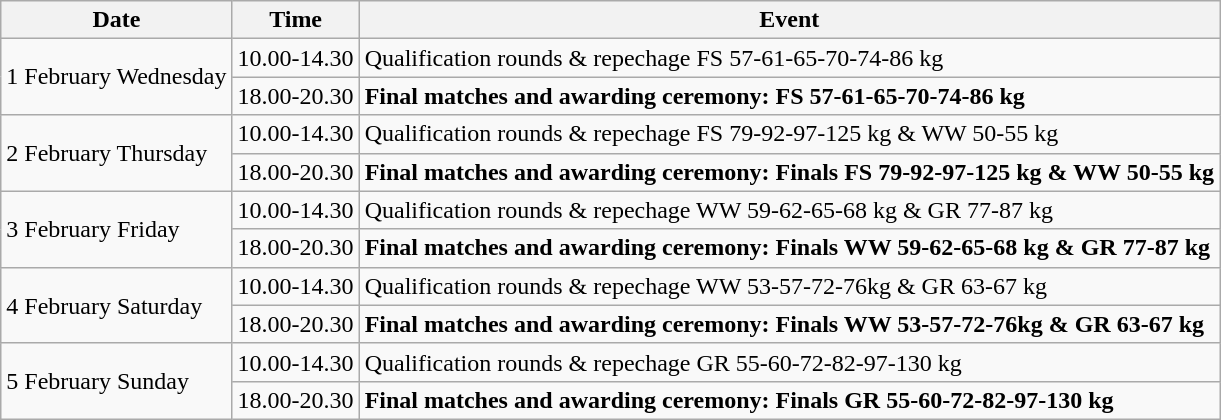<table class=wikitable>
<tr>
<th>Date</th>
<th>Time</th>
<th>Event</th>
</tr>
<tr>
<td rowspan="2">1 February Wednesday</td>
<td>10.00-14.30</td>
<td>Qualification rounds & repechage FS 57-61-65-70-74-86 kg</td>
</tr>
<tr>
<td>18.00-20.30</td>
<td><strong>Final matches and awarding ceremony: FS 57-61-65-70-74-86 kg</strong></td>
</tr>
<tr>
<td rowspan="2">2 February Thursday</td>
<td>10.00-14.30</td>
<td>Qualification rounds & repechage FS 79-92-97-125 kg & WW 50-55 kg</td>
</tr>
<tr>
<td>18.00-20.30</td>
<td><strong>Final matches and awarding ceremony: Finals FS 79-92-97-125 kg & WW 50-55 kg</strong></td>
</tr>
<tr>
<td rowspan="2">3 February Friday</td>
<td>10.00-14.30</td>
<td>Qualification rounds & repechage WW 59-62-65-68 kg & GR 77-87 kg</td>
</tr>
<tr>
<td>18.00-20.30</td>
<td><strong>Final matches and awarding ceremony: Finals WW 59-62-65-68 kg & GR 77-87 kg</strong></td>
</tr>
<tr>
<td rowspan="2">4 February Saturday</td>
<td>10.00-14.30</td>
<td>Qualification rounds & repechage WW 53-57-72-76kg & GR 63-67 kg</td>
</tr>
<tr>
<td>18.00-20.30</td>
<td><strong>Final matches and awarding ceremony: Finals WW 53-57-72-76kg & GR 63-67 kg</strong></td>
</tr>
<tr>
<td rowspan="2">5 February Sunday</td>
<td>10.00-14.30</td>
<td>Qualification rounds & repechage GR 55-60-72-82-97-130 kg</td>
</tr>
<tr>
<td>18.00-20.30</td>
<td><strong>Final matches and awarding ceremony: Finals GR 55-60-72-82-97-130 kg</strong></td>
</tr>
</table>
